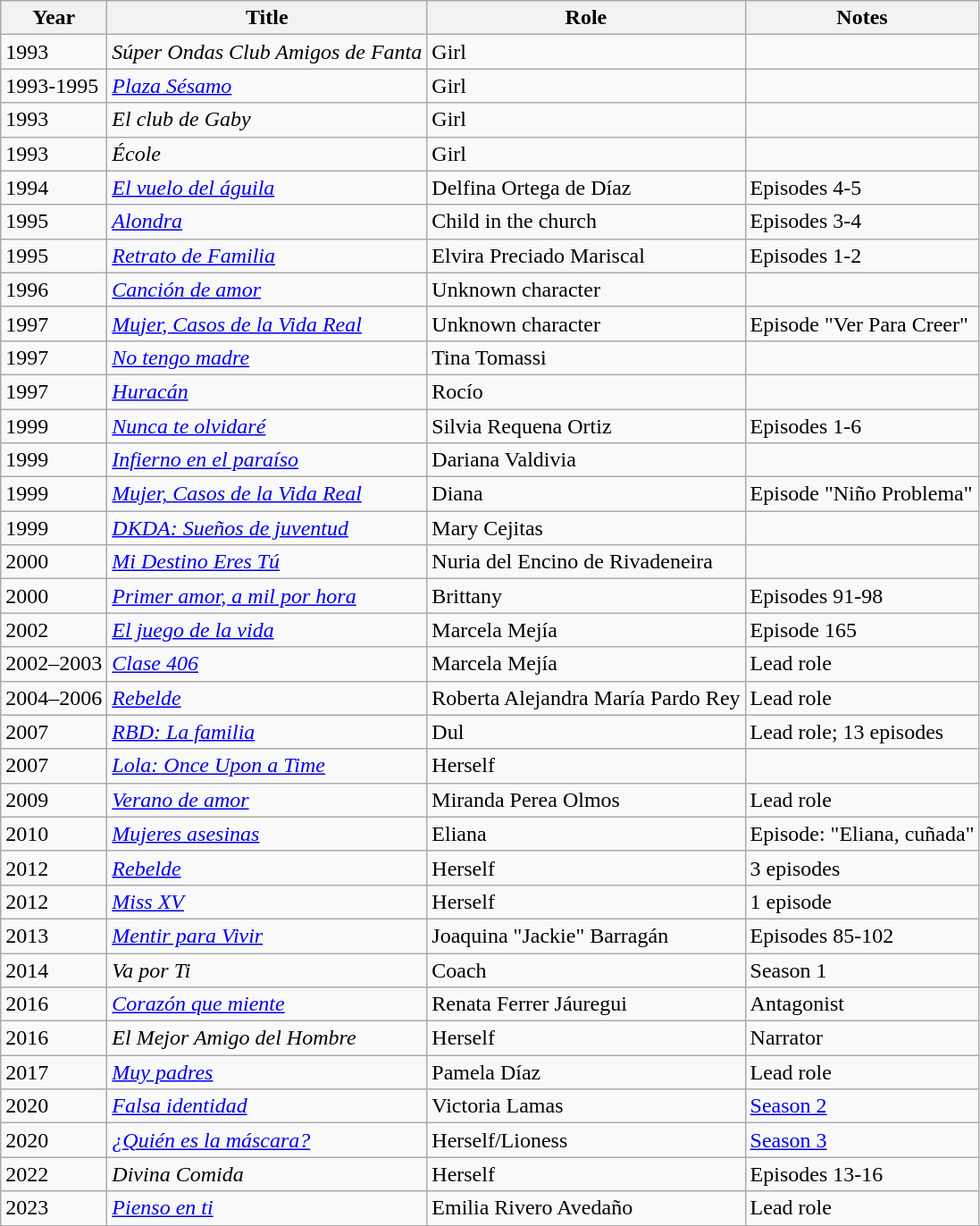<table class="wikitable">
<tr>
<th>Year</th>
<th>Title</th>
<th>Role</th>
<th class="unsortable">Notes</th>
</tr>
<tr>
<td>1993</td>
<td><em>Súper Ondas Club Amigos de Fanta</em></td>
<td>Girl</td>
<td></td>
</tr>
<tr>
<td>1993-1995</td>
<td><em><a href='#'>Plaza Sésamo</a></em></td>
<td>Girl</td>
<td></td>
</tr>
<tr>
<td>1993</td>
<td><em>El club de Gaby</em></td>
<td>Girl</td>
<td></td>
</tr>
<tr>
<td>1993</td>
<td><em>École</em></td>
<td>Girl</td>
<td></td>
</tr>
<tr>
<td>1994</td>
<td><em><a href='#'>El vuelo del águila</a></em></td>
<td>Delfina Ortega de Díaz</td>
<td>Episodes 4-5</td>
</tr>
<tr>
<td>1995</td>
<td><em><a href='#'>Alondra</a></em></td>
<td>Child in the church</td>
<td>Episodes 3-4</td>
</tr>
<tr>
<td>1995</td>
<td><em><a href='#'>Retrato de Familia</a></em></td>
<td>Elvira Preciado Mariscal</td>
<td>Episodes 1-2</td>
</tr>
<tr>
<td>1996</td>
<td><em><a href='#'>Canción de amor</a></em></td>
<td>Unknown character</td>
<td></td>
</tr>
<tr>
<td>1997</td>
<td><em><a href='#'>Mujer, Casos de la Vida Real</a></em></td>
<td>Unknown character</td>
<td>Episode "Ver Para Creer"</td>
</tr>
<tr>
<td>1997</td>
<td><em><a href='#'>No tengo madre</a></em></td>
<td>Tina Tomassi</td>
<td></td>
</tr>
<tr>
<td>1997</td>
<td><em><a href='#'>Huracán</a></em></td>
<td>Rocío</td>
<td></td>
</tr>
<tr>
<td>1999</td>
<td><em><a href='#'>Nunca te olvidaré</a></em></td>
<td>Silvia Requena Ortiz</td>
<td>Episodes 1-6</td>
</tr>
<tr>
<td>1999</td>
<td><em><a href='#'>Infierno en el paraíso</a></em></td>
<td>Dariana Valdivia</td>
<td></td>
</tr>
<tr>
<td>1999</td>
<td><em><a href='#'>Mujer, Casos de la Vida Real</a></em></td>
<td>Diana</td>
<td>Episode "Niño Problema"</td>
</tr>
<tr>
<td>1999</td>
<td><em><a href='#'>DKDA: Sueños de juventud</a></em></td>
<td>Mary Cejitas</td>
<td></td>
</tr>
<tr>
<td>2000</td>
<td><em><a href='#'>Mi Destino Eres Tú</a></em></td>
<td>Nuria del Encino de Rivadeneira</td>
<td></td>
</tr>
<tr>
<td>2000</td>
<td><em><a href='#'>Primer amor, a mil por hora</a></em></td>
<td>Brittany</td>
<td>Episodes 91-98</td>
</tr>
<tr>
<td>2002</td>
<td><em><a href='#'>El juego de la vida</a></em></td>
<td>Marcela Mejía</td>
<td>Episode 165</td>
</tr>
<tr>
<td>2002–2003</td>
<td><em><a href='#'>Clase 406</a></em></td>
<td>Marcela Mejía</td>
<td>Lead role</td>
</tr>
<tr>
<td>2004–2006</td>
<td><em><a href='#'>Rebelde</a></em></td>
<td>Roberta Alejandra María Pardo Rey</td>
<td>Lead role</td>
</tr>
<tr>
<td>2007</td>
<td><em><a href='#'>RBD: La familia</a></em></td>
<td>Dul</td>
<td>Lead role; 13 episodes</td>
</tr>
<tr>
<td>2007</td>
<td><em><a href='#'>Lola: Once Upon a Time</a></em></td>
<td>Herself</td>
<td></td>
</tr>
<tr>
<td>2009</td>
<td><em><a href='#'>Verano de amor</a></em></td>
<td>Miranda Perea Olmos</td>
<td>Lead role</td>
</tr>
<tr>
<td>2010</td>
<td><em><a href='#'>Mujeres asesinas</a></em></td>
<td>Eliana</td>
<td>Episode: "Eliana, cuñada"</td>
</tr>
<tr>
<td>2012</td>
<td><em><a href='#'>Rebelde</a></em></td>
<td>Herself</td>
<td>3 episodes</td>
</tr>
<tr>
<td>2012</td>
<td><em><a href='#'>Miss XV</a></em></td>
<td>Herself</td>
<td>1 episode</td>
</tr>
<tr>
<td>2013</td>
<td><em><a href='#'>Mentir para Vivir</a></em></td>
<td>Joaquina "Jackie" Barragán</td>
<td>Episodes 85-102</td>
</tr>
<tr>
<td>2014</td>
<td><em>Va por Ti</em></td>
<td>Coach</td>
<td>Season 1</td>
</tr>
<tr>
<td>2016</td>
<td><em><a href='#'>Corazón que miente</a></em></td>
<td>Renata Ferrer Jáuregui</td>
<td>Antagonist</td>
</tr>
<tr>
<td>2016</td>
<td><em>El Mejor Amigo del Hombre</em></td>
<td>Herself</td>
<td>Narrator</td>
</tr>
<tr>
<td>2017</td>
<td><em><a href='#'>Muy padres</a></em></td>
<td>Pamela Díaz</td>
<td>Lead role</td>
</tr>
<tr>
<td>2020</td>
<td><em><a href='#'>Falsa identidad</a></em></td>
<td>Victoria Lamas</td>
<td><a href='#'>Season 2</a></td>
</tr>
<tr>
<td>2020</td>
<td><em><a href='#'>¿Quién es la máscara?</a></em></td>
<td>Herself/Lioness</td>
<td><a href='#'>Season 3</a></td>
</tr>
<tr>
<td>2022</td>
<td><em>Divina Comida</em></td>
<td>Herself</td>
<td>Episodes 13-16</td>
</tr>
<tr>
<td>2023</td>
<td><em><a href='#'>Pienso en ti</a></em></td>
<td>Emilia Rivero Avedaño</td>
<td>Lead role</td>
</tr>
<tr>
</tr>
</table>
